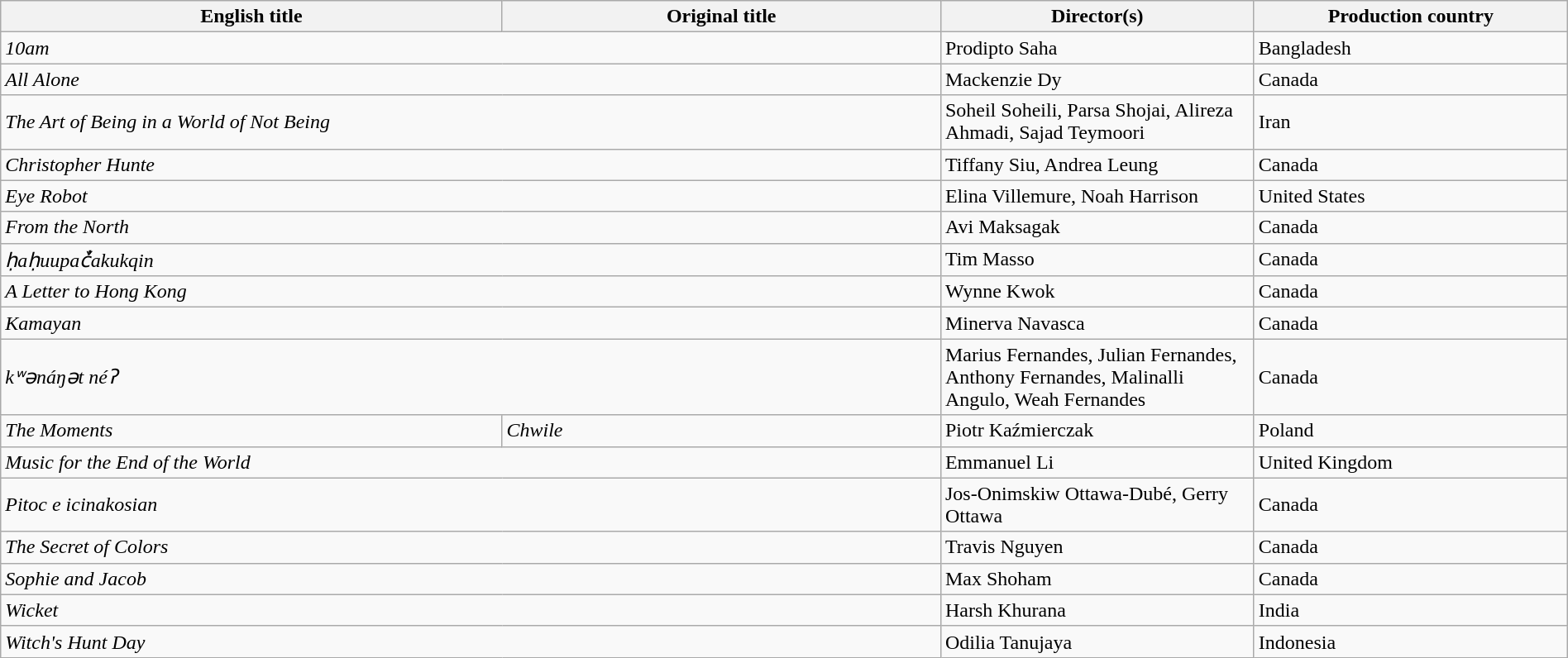<table class="sortable wikitable" width="100%" cellpadding="5">
<tr>
<th scope="col" width="32%">English title</th>
<th scope="col" width="28%">Original title</th>
<th scope="col" width="20%">Director(s)</th>
<th scope="col" width="20%">Production country</th>
</tr>
<tr>
<td colspan=2><em>10am</em></td>
<td>Prodipto Saha</td>
<td>Bangladesh</td>
</tr>
<tr>
<td colspan=2><em>All Alone</em></td>
<td>Mackenzie Dy</td>
<td>Canada</td>
</tr>
<tr>
<td colspan=2><em>The Art of Being in a World of Not Being</em></td>
<td>Soheil Soheili, Parsa Shojai, Alireza Ahmadi, Sajad Teymoori</td>
<td>Iran</td>
</tr>
<tr>
<td colspan=2><em>Christopher Hunte</em></td>
<td>Tiffany Siu, Andrea Leung</td>
<td>Canada</td>
</tr>
<tr>
<td colspan=2><em>Eye Robot</em></td>
<td>Elina Villemure, Noah Harrison</td>
<td>United States</td>
</tr>
<tr>
<td colspan=2><em>From the North</em></td>
<td>Avi Maksagak</td>
<td>Canada</td>
</tr>
<tr>
<td colspan=2><em>ḥaḥuupač̓akukqin</em></td>
<td>Tim Masso</td>
<td>Canada</td>
</tr>
<tr>
<td colspan=2><em>A Letter to Hong Kong</em></td>
<td>Wynne Kwok</td>
<td>Canada</td>
</tr>
<tr>
<td colspan=2><em>Kamayan</em></td>
<td>Minerva Navasca</td>
<td>Canada</td>
</tr>
<tr>
<td colspan=2><em>kʷənáŋət néʔ</em></td>
<td>Marius Fernandes, Julian Fernandes, Anthony Fernandes, Malinalli Angulo, Weah Fernandes</td>
<td>Canada</td>
</tr>
<tr>
<td><em>The Moments</em></td>
<td><em>Chwile</em></td>
<td>Piotr Kaźmierczak</td>
<td>Poland</td>
</tr>
<tr>
<td colspan=2><em>Music for the End of the World</em></td>
<td>Emmanuel Li</td>
<td>United Kingdom</td>
</tr>
<tr>
<td colspan=2><em>Pitoc e icinakosian</em></td>
<td>Jos-Onimskiw Ottawa-Dubé, Gerry Ottawa</td>
<td>Canada</td>
</tr>
<tr>
<td colspan=2><em>The Secret of Colors</em></td>
<td>Travis Nguyen</td>
<td>Canada</td>
</tr>
<tr>
<td colspan=2><em>Sophie and Jacob</em></td>
<td>Max Shoham</td>
<td>Canada</td>
</tr>
<tr>
<td colspan=2><em>Wicket</em></td>
<td>Harsh Khurana</td>
<td>India</td>
</tr>
<tr>
<td colspan=2><em>Witch's Hunt Day</em></td>
<td>Odilia Tanujaya</td>
<td>Indonesia</td>
</tr>
</table>
